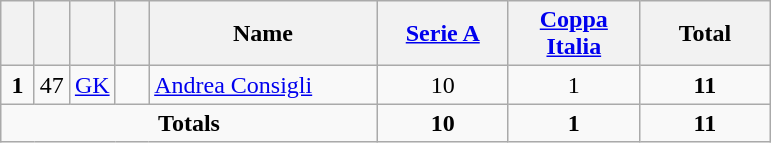<table class="wikitable" style="text-align:center">
<tr>
<th width=15></th>
<th width=15></th>
<th width=15></th>
<th width=15></th>
<th width=145>Name</th>
<th width=80><a href='#'>Serie A</a></th>
<th width=80><a href='#'>Coppa Italia</a></th>
<th width=80>Total</th>
</tr>
<tr>
<td><strong>1</strong></td>
<td>47</td>
<td><a href='#'>GK</a></td>
<td></td>
<td align=left><a href='#'>Andrea Consigli</a></td>
<td>10</td>
<td>1</td>
<td><strong>11</strong></td>
</tr>
<tr>
<td colspan=5><strong>Totals</strong></td>
<td><strong>10</strong></td>
<td><strong>1</strong></td>
<td><strong>11</strong></td>
</tr>
</table>
